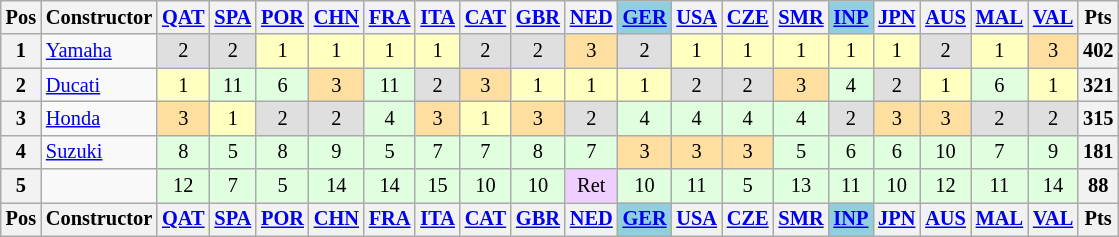<table class="wikitable" style="font-size:85%; text-align:center">
<tr valign="top">
<th valign="middle" scope-"col">Pos</th>
<th valign="middle" scope="col">Constructor</th>
<th><a href='#'>QAT</a><br></th>
<th><a href='#'>SPA</a><br></th>
<th><a href='#'>POR</a><br></th>
<th><a href='#'>CHN</a><br></th>
<th><a href='#'>FRA</a><br></th>
<th><a href='#'>ITA</a><br></th>
<th><a href='#'>CAT</a><br></th>
<th><a href='#'>GBR</a><br></th>
<th><a href='#'>NED</a><br></th>
<th style="background:#8fcfdf;"><a href='#'>GER</a><br></th>
<th><a href='#'>USA</a><br></th>
<th><a href='#'>CZE</a><br></th>
<th><a href='#'>SMR</a><br></th>
<th style="background:#8fcfdf;"><a href='#'>INP</a><br></th>
<th><a href='#'>JPN</a><br></th>
<th><a href='#'>AUS</a><br></th>
<th><a href='#'>MAL</a><br></th>
<th><a href='#'>VAL</a><br></th>
<th valign="middle">Pts</th>
</tr>
<tr>
<th>1</th>
<td align="left"> <a href='#'>Yamaha</a></td>
<td style="background:#dfdfdf;">2</td>
<td style="background:#dfdfdf;">2</td>
<td style="background:#ffffbf;">1</td>
<td style="background:#ffffbf;">1</td>
<td style="background:#ffffbf;">1</td>
<td style="background:#ffffbf;">1</td>
<td style="background:#dfdfdf;">2</td>
<td style="background:#dfdfdf;">2</td>
<td style="background:#ffdf9f;">3</td>
<td style="background:#dfdfdf;">2</td>
<td style="background:#ffffbf;">1</td>
<td style="background:#ffffbf;">1</td>
<td style="background:#ffffbf;">1</td>
<td style="background:#ffffbf;">1</td>
<td style="background:#ffffbf;">1</td>
<td style="background:#dfdfdf;">2</td>
<td style="background:#ffffbf;">1</td>
<td style="background:#ffdf9f;">3</td>
<th>402</th>
</tr>
<tr>
<th>2</th>
<td align="left"> <a href='#'>Ducati</a></td>
<td style="background:#ffffbf;">1</td>
<td style="background:#dfffdf;">11</td>
<td style="background:#dfffdf;">6</td>
<td style="background:#ffdf9f;">3</td>
<td style="background:#dfffdf;">11</td>
<td style="background:#dfdfdf;">2</td>
<td style="background:#ffdf9f;">3</td>
<td style="background:#ffffbf;">1</td>
<td style="background:#ffffbf;">1</td>
<td style="background:#ffffbf;">1</td>
<td style="background:#dfdfdf;">2</td>
<td style="background:#dfdfdf;">2</td>
<td style="background:#ffdf9f;">3</td>
<td style="background:#dfffdf;">4</td>
<td style="background:#dfdfdf;">2</td>
<td style="background:#ffffbf;">1</td>
<td style="background:#dfffdf;">6</td>
<td style="background:#ffffbf;">1</td>
<th>321</th>
</tr>
<tr>
<th>3</th>
<td align="left"> <a href='#'>Honda</a></td>
<td style="background:#ffdf9f;">3</td>
<td style="background:#ffffbf;">1</td>
<td style="background:#dfdfdf;">2</td>
<td style="background:#dfdfdf;">2</td>
<td style="background:#dfffdf;">4</td>
<td style="background:#ffdf9f;">3</td>
<td style="background:#ffffbf;">1</td>
<td style="background:#ffdf9f;">3</td>
<td style="background:#dfdfdf;">2</td>
<td style="background:#dfffdf;">4</td>
<td style="background:#dfffdf;">4</td>
<td style="background:#dfffdf;">4</td>
<td style="background:#dfffdf;">4</td>
<td style="background:#dfdfdf;">2</td>
<td style="background:#ffdf9f;">3</td>
<td style="background:#ffdf9f;">3</td>
<td style="background:#dfdfdf;">2</td>
<td style="background:#dfdfdf;">2</td>
<th>315</th>
</tr>
<tr>
<th>4</th>
<td align="left"> <a href='#'>Suzuki</a></td>
<td style="background:#dfffdf;">8</td>
<td style="background:#dfffdf;">5</td>
<td style="background:#dfffdf;">8</td>
<td style="background:#dfffdf;">9</td>
<td style="background:#dfffdf;">5</td>
<td style="background:#dfffdf;">7</td>
<td style="background:#dfffdf;">7</td>
<td style="background:#dfffdf;">8</td>
<td style="background:#dfffdf;">7</td>
<td style="background:#ffdf9f;">3</td>
<td style="background:#ffdf9f;">3</td>
<td style="background:#ffdf9f;">3</td>
<td style="background:#dfffdf;">5</td>
<td style="background:#dfffdf;">6</td>
<td style="background:#dfffdf;">6</td>
<td style="background:#dfffdf;">10</td>
<td style="background:#dfffdf;">7</td>
<td style="background:#dfffdf;">9</td>
<th>181</th>
</tr>
<tr>
<th>5</th>
<td align="left"></td>
<td style="background:#dfffdf;">12</td>
<td style="background:#dfffdf;">7</td>
<td style="background:#dfffdf;">5</td>
<td style="background:#dfffdf;">14</td>
<td style="background:#dfffdf;">14</td>
<td style="background:#dfffdf;">15</td>
<td style="background:#dfffdf;">10</td>
<td style="background:#dfffdf;">10</td>
<td style="background:#efcfff;">Ret</td>
<td style="background:#dfffdf;">10</td>
<td style="background:#dfffdf;">11</td>
<td style="background:#dfffdf;">5</td>
<td style="background:#dfffdf;">13</td>
<td style="background:#dfffdf;">11</td>
<td style="background:#dfffdf;">10</td>
<td style="background:#dfffdf;">12</td>
<td style="background:#dfffdf;">11</td>
<td style="background:#dfffdf;">14</td>
<th>88</th>
</tr>
<tr valign="top">
<th valign="middle">Pos</th>
<th valign="middle" scope="col">Constructor</th>
<th><a href='#'>QAT</a><br></th>
<th><a href='#'>SPA</a><br></th>
<th><a href='#'>POR</a><br></th>
<th><a href='#'>CHN</a><br></th>
<th><a href='#'>FRA</a><br></th>
<th><a href='#'>ITA</a><br></th>
<th><a href='#'>CAT</a><br></th>
<th><a href='#'>GBR</a><br></th>
<th><a href='#'>NED</a><br></th>
<th style="background:#8fcfdf;"><a href='#'>GER</a><br></th>
<th><a href='#'>USA</a><br></th>
<th><a href='#'>CZE</a><br></th>
<th><a href='#'>SMR</a><br></th>
<th style="background:#8fcfdf;"><a href='#'>INP</a><br></th>
<th><a href='#'>JPN</a><br></th>
<th><a href='#'>AUS</a><br></th>
<th><a href='#'>MAL</a><br></th>
<th><a href='#'>VAL</a><br></th>
<th valign="middle">Pts</th>
</tr>
</table>
